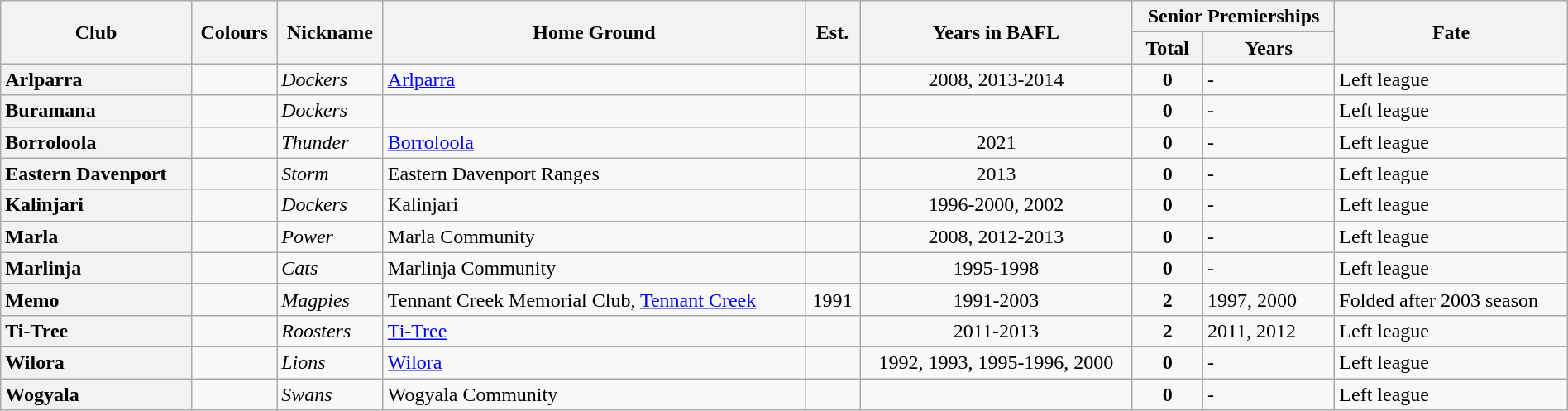<table class="wikitable sortable" style="text-align:center; width:100%">
<tr>
<th rowspan="2">Club</th>
<th rowspan="2">Colours</th>
<th rowspan="2">Nickname</th>
<th rowspan="2">Home Ground</th>
<th rowspan="2">Est.</th>
<th rowspan="2">Years in BAFL</th>
<th colspan="2">Senior Premierships</th>
<th rowspan="2">Fate</th>
</tr>
<tr>
<th>Total</th>
<th>Years</th>
</tr>
<tr>
<th style="text-align:left">Arlparra</th>
<td></td>
<td align="left"><em>Dockers</em></td>
<td align="left"><a href='#'>Arlparra</a></td>
<td></td>
<td>2008, 2013-2014</td>
<td><strong>0</strong></td>
<td align="left">-</td>
<td align="left">Left league</td>
</tr>
<tr>
<th style="text-align:left">Buramana</th>
<td></td>
<td align="left"><em>Dockers</em></td>
<td></td>
<td></td>
<td></td>
<td><strong>0</strong></td>
<td align="left">-</td>
<td align="left">Left league</td>
</tr>
<tr>
<th style="text-align:left">Borroloola</th>
<td></td>
<td align="left"><em>Thunder</em></td>
<td align="left"><a href='#'>Borroloola</a></td>
<td></td>
<td>2021</td>
<td><strong>0</strong></td>
<td align="left">-</td>
<td align="left">Left league</td>
</tr>
<tr>
<th style="text-align:left">Eastern Davenport</th>
<td></td>
<td align="left"><em>Storm</em></td>
<td align="left">Eastern Davenport Ranges</td>
<td></td>
<td>2013</td>
<td><strong>0</strong></td>
<td align="left">-</td>
<td align="left">Left league</td>
</tr>
<tr>
<th style="text-align:left">Kalinjari</th>
<td></td>
<td align="left"><em>Dockers</em></td>
<td align="left">Kalinjari</td>
<td></td>
<td>1996-2000, 2002</td>
<td><strong>0</strong></td>
<td align="left">-</td>
<td align="left">Left league</td>
</tr>
<tr>
<th style="text-align:left">Marla</th>
<td></td>
<td align="left"><em>Power</em></td>
<td align="left">Marla Community</td>
<td></td>
<td>2008, 2012-2013</td>
<td><strong>0</strong></td>
<td align="left">-</td>
<td align="left">Left league</td>
</tr>
<tr>
<th style="text-align:left">Marlinja</th>
<td></td>
<td align="left"><em>Cats</em></td>
<td align="left">Marlinja Community</td>
<td></td>
<td>1995-1998</td>
<td><strong>0</strong></td>
<td align="left">-</td>
<td align="left">Left league</td>
</tr>
<tr>
<th style="text-align:left">Memo</th>
<td></td>
<td align="left"><em>Magpies</em></td>
<td align="left">Tennant Creek Memorial Club, <a href='#'>Tennant Creek</a></td>
<td>1991</td>
<td>1991-2003</td>
<td><strong>2</strong></td>
<td align="left">1997, 2000</td>
<td align="left">Folded after 2003 season</td>
</tr>
<tr>
<th style="text-align:left">Ti-Tree</th>
<td></td>
<td align="left"><em>Roosters</em></td>
<td align="left"><a href='#'>Ti-Tree</a></td>
<td></td>
<td>2011-2013</td>
<td><strong>2</strong></td>
<td align="left">2011, 2012</td>
<td align="left">Left league</td>
</tr>
<tr>
<th style="text-align:left">Wilora</th>
<td></td>
<td align="left"><em>Lions</em></td>
<td align="left"><a href='#'>Wilora</a></td>
<td></td>
<td>1992, 1993, 1995-1996, 2000</td>
<td><strong>0</strong></td>
<td align="left">-</td>
<td align="left">Left league</td>
</tr>
<tr>
<th style="text-align:left">Wogyala</th>
<td></td>
<td align="left"><em>Swans</em></td>
<td align="left">Wogyala Community</td>
<td></td>
<td></td>
<td><strong>0</strong></td>
<td align="left">-</td>
<td align="left">Left league</td>
</tr>
</table>
